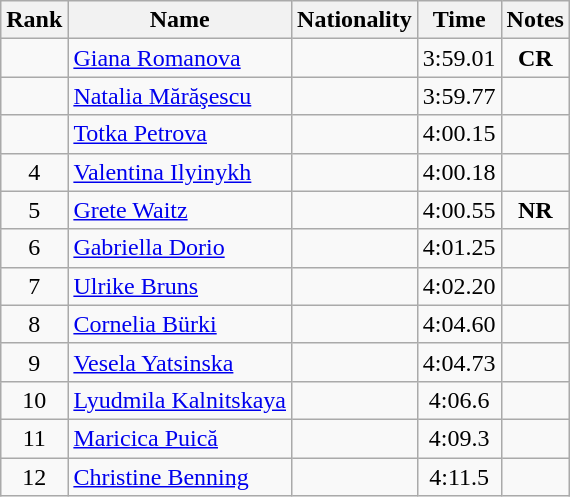<table class="wikitable sortable" style="text-align:center">
<tr>
<th>Rank</th>
<th>Name</th>
<th>Nationality</th>
<th>Time</th>
<th>Notes</th>
</tr>
<tr>
<td></td>
<td align=left><a href='#'>Giana Romanova</a></td>
<td align=left></td>
<td>3:59.01</td>
<td><strong>CR</strong></td>
</tr>
<tr>
<td></td>
<td align=left><a href='#'>Natalia Mărăşescu</a></td>
<td align=left></td>
<td>3:59.77</td>
<td></td>
</tr>
<tr>
<td></td>
<td align=left><a href='#'>Totka Petrova</a></td>
<td align=left></td>
<td>4:00.15</td>
<td></td>
</tr>
<tr>
<td>4</td>
<td align=left><a href='#'>Valentina Ilyinykh</a></td>
<td align=left></td>
<td>4:00.18</td>
<td></td>
</tr>
<tr>
<td>5</td>
<td align=left><a href='#'>Grete Waitz</a></td>
<td align=left></td>
<td>4:00.55</td>
<td><strong>NR</strong></td>
</tr>
<tr>
<td>6</td>
<td align=left><a href='#'>Gabriella Dorio</a></td>
<td align=left></td>
<td>4:01.25</td>
<td></td>
</tr>
<tr>
<td>7</td>
<td align=left><a href='#'>Ulrike Bruns</a></td>
<td align=left></td>
<td>4:02.20</td>
<td></td>
</tr>
<tr>
<td>8</td>
<td align=left><a href='#'>Cornelia Bürki</a></td>
<td align=left></td>
<td>4:04.60</td>
<td></td>
</tr>
<tr>
<td>9</td>
<td align=left><a href='#'>Vesela Yatsinska</a></td>
<td align=left></td>
<td>4:04.73</td>
<td></td>
</tr>
<tr>
<td>10</td>
<td align=left><a href='#'>Lyudmila Kalnitskaya</a></td>
<td align=left></td>
<td>4:06.6</td>
<td></td>
</tr>
<tr>
<td>11</td>
<td align=left><a href='#'>Maricica Puică</a></td>
<td align=left></td>
<td>4:09.3</td>
<td></td>
</tr>
<tr>
<td>12</td>
<td align=left><a href='#'>Christine Benning</a></td>
<td align=left></td>
<td>4:11.5</td>
<td></td>
</tr>
</table>
